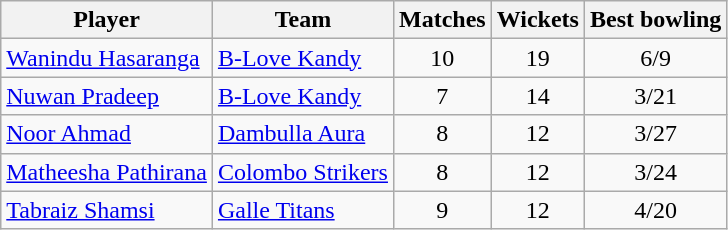<table class="wikitable"  style="text-align: center;">
<tr>
<th>Player</th>
<th>Team</th>
<th>Matches</th>
<th>Wickets</th>
<th>Best bowling</th>
</tr>
<tr>
<td style="text-align:left"><a href='#'>Wanindu Hasaranga</a></td>
<td style="text-align:left"><a href='#'>B-Love Kandy</a></td>
<td>10</td>
<td>19</td>
<td>6/9</td>
</tr>
<tr>
<td style="text-align:left"><a href='#'>Nuwan Pradeep</a></td>
<td style="text-align:left"><a href='#'>B-Love Kandy</a></td>
<td>7</td>
<td>14</td>
<td>3/21</td>
</tr>
<tr>
<td style="text-align:left"><a href='#'>Noor Ahmad</a></td>
<td style="text-align:left"><a href='#'>Dambulla Aura</a></td>
<td>8</td>
<td>12</td>
<td>3/27</td>
</tr>
<tr>
<td style="text-align:left"><a href='#'>Matheesha Pathirana</a></td>
<td style="text-align:left"><a href='#'>Colombo Strikers</a></td>
<td>8</td>
<td>12</td>
<td>3/24</td>
</tr>
<tr>
<td style="text-align:left"><a href='#'>Tabraiz Shamsi</a></td>
<td style="text-align:left"><a href='#'>Galle Titans</a></td>
<td>9</td>
<td>12</td>
<td>4/20</td>
</tr>
</table>
